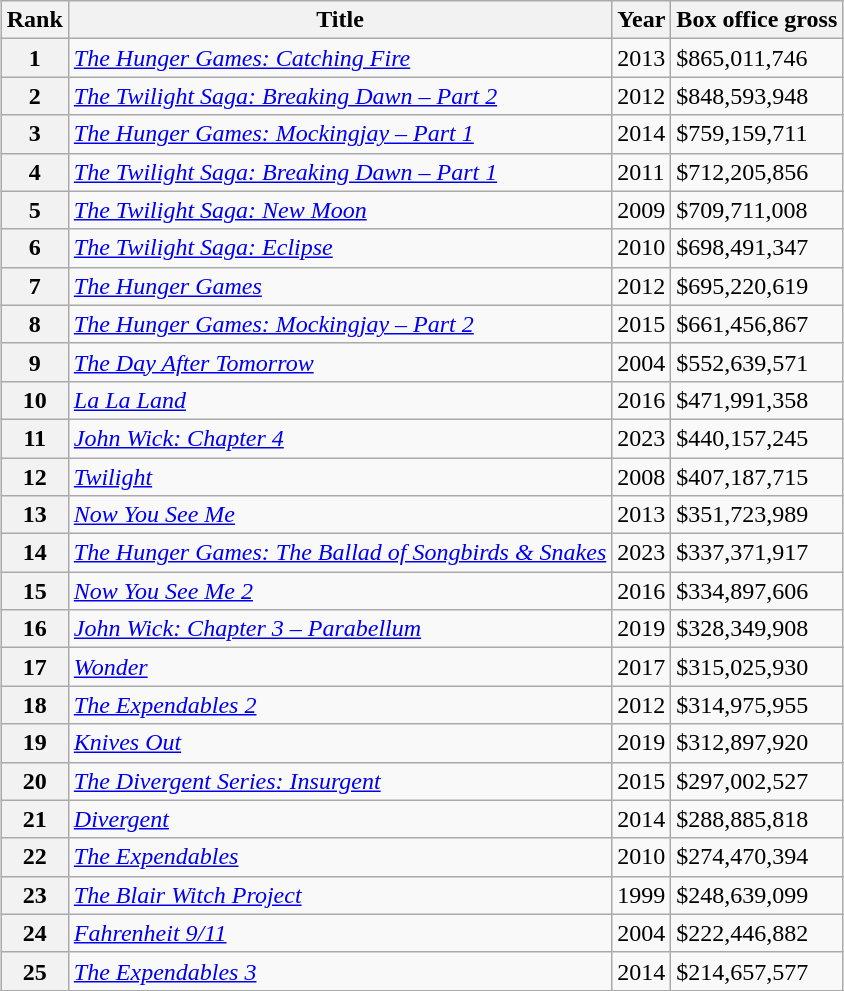<table class="wikitable sortable" style="margin:auto; margin:auto;">
<tr>
<th scope="col">Rank</th>
<th scope="col">Title</th>
<th scope="col">Year</th>
<th scope="col">Box office gross</th>
</tr>
<tr>
<th>1</th>
<td><em><a href='#'>The Hunger Games: Catching Fire</a></em></td>
<td>2013</td>
<td>$865,011,746</td>
</tr>
<tr>
<th>2</th>
<td><em><a href='#'>The Twilight Saga: Breaking Dawn – Part 2</a></em></td>
<td>2012</td>
<td>$848,593,948</td>
</tr>
<tr>
<th>3</th>
<td><em><a href='#'>The Hunger Games: Mockingjay – Part 1</a></em></td>
<td>2014</td>
<td>$759,159,711</td>
</tr>
<tr>
<th>4</th>
<td><em><a href='#'>The Twilight Saga: Breaking Dawn – Part 1</a></em></td>
<td>2011</td>
<td>$712,205,856</td>
</tr>
<tr>
<th>5</th>
<td><em><a href='#'>The Twilight Saga: New Moon</a></em></td>
<td>2009</td>
<td>$709,711,008</td>
</tr>
<tr>
<th>6</th>
<td><em><a href='#'>The Twilight Saga: Eclipse</a></em></td>
<td>2010</td>
<td>$698,491,347</td>
</tr>
<tr>
<th>7</th>
<td><em><a href='#'>The Hunger Games</a></em></td>
<td>2012</td>
<td>$695,220,619</td>
</tr>
<tr>
<th>8</th>
<td><em><a href='#'>The Hunger Games: Mockingjay – Part 2</a></em></td>
<td>2015</td>
<td>$661,456,867</td>
</tr>
<tr>
<th>9</th>
<td><em><a href='#'>The Day After Tomorrow</a></em></td>
<td>2004</td>
<td>$552,639,571</td>
</tr>
<tr>
<th>10</th>
<td><em><a href='#'>La La Land</a></em></td>
<td>2016</td>
<td>$471,991,358</td>
</tr>
<tr>
<th>11</th>
<td><em><a href='#'>John Wick: Chapter 4</a></em></td>
<td>2023</td>
<td>$440,157,245</td>
</tr>
<tr>
<th>12</th>
<td><em><a href='#'>Twilight</a></em></td>
<td>2008</td>
<td>$407,187,715</td>
</tr>
<tr>
<th>13</th>
<td><em><a href='#'>Now You See Me</a></em></td>
<td>2013</td>
<td>$351,723,989</td>
</tr>
<tr>
<th>14</th>
<td><em><a href='#'>The Hunger Games: The Ballad of Songbirds & Snakes</a></em></td>
<td>2023</td>
<td>$337,371,917</td>
</tr>
<tr>
<th>15</th>
<td><em><a href='#'>Now You See Me 2</a></em></td>
<td>2016</td>
<td>$334,897,606</td>
</tr>
<tr>
<th>16</th>
<td><em><a href='#'>John Wick: Chapter 3 – Parabellum</a></em></td>
<td>2019</td>
<td>$328,349,908</td>
</tr>
<tr>
<th>17</th>
<td><em><a href='#'>Wonder</a></em></td>
<td>2017</td>
<td>$315,025,930</td>
</tr>
<tr>
<th>18</th>
<td><em><a href='#'>The Expendables 2</a></em></td>
<td>2012</td>
<td>$314,975,955</td>
</tr>
<tr>
<th>19</th>
<td><em><a href='#'>Knives Out</a></em></td>
<td>2019</td>
<td>$312,897,920</td>
</tr>
<tr>
<th>20</th>
<td><em><a href='#'>The Divergent Series: Insurgent</a></em></td>
<td>2015</td>
<td>$297,002,527</td>
</tr>
<tr>
<th>21</th>
<td><em><a href='#'>Divergent</a></em></td>
<td>2014</td>
<td>$288,885,818</td>
</tr>
<tr>
<th>22</th>
<td><em><a href='#'>The Expendables</a></em></td>
<td>2010</td>
<td>$274,470,394</td>
</tr>
<tr>
<th>23</th>
<td><em><a href='#'>The Blair Witch Project</a></em></td>
<td>1999</td>
<td>$248,639,099</td>
</tr>
<tr>
<th>24</th>
<td><em><a href='#'>Fahrenheit 9/11</a></em></td>
<td>2004</td>
<td>$222,446,882</td>
</tr>
<tr>
<th>25</th>
<td><em><a href='#'>The Expendables 3</a></em></td>
<td>2014</td>
<td>$214,657,577</td>
</tr>
<tr>
</tr>
</table>
